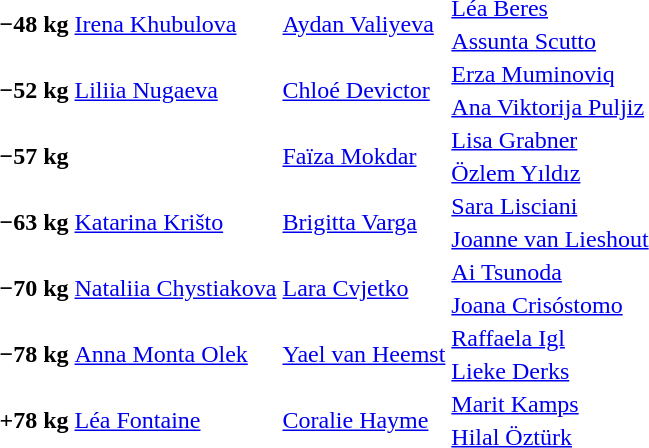<table>
<tr>
<th rowspan=2>−48 kg</th>
<td rowspan=2> <a href='#'>Irena Khubulova</a></td>
<td rowspan=2> <a href='#'>Aydan Valiyeva</a></td>
<td> <a href='#'>Léa Beres</a></td>
</tr>
<tr>
<td> <a href='#'>Assunta Scutto</a></td>
</tr>
<tr>
<th rowspan=2>−52 kg</th>
<td rowspan=2> <a href='#'>Liliia Nugaeva</a></td>
<td rowspan=2> <a href='#'>Chloé Devictor</a></td>
<td> <a href='#'>Erza Muminoviq</a></td>
</tr>
<tr>
<td> <a href='#'>Ana Viktorija Puljiz</a></td>
</tr>
<tr>
<th rowspan=2>−57 kg</th>
<td rowspan=2> </td>
<td rowspan=2> <a href='#'>Faïza Mokdar</a></td>
<td> <a href='#'>Lisa Grabner</a></td>
</tr>
<tr>
<td> <a href='#'>Özlem Yıldız</a></td>
</tr>
<tr>
<th rowspan=2>−63 kg</th>
<td rowspan=2> <a href='#'>Katarina Krišto</a></td>
<td rowspan=2> <a href='#'>Brigitta Varga</a></td>
<td> <a href='#'>Sara Lisciani</a></td>
</tr>
<tr>
<td> <a href='#'>Joanne van Lieshout</a></td>
</tr>
<tr>
<th rowspan=2>−70 kg</th>
<td rowspan=2> <a href='#'>Nataliia Chystiakova</a></td>
<td rowspan=2> <a href='#'>Lara Cvjetko</a></td>
<td> <a href='#'>Ai Tsunoda</a></td>
</tr>
<tr>
<td> <a href='#'>Joana Crisóstomo</a></td>
</tr>
<tr>
<th rowspan=2>−78 kg</th>
<td rowspan=2> <a href='#'>Anna Monta Olek</a></td>
<td rowspan=2> <a href='#'>Yael van Heemst</a></td>
<td> <a href='#'>Raffaela Igl</a></td>
</tr>
<tr>
<td> <a href='#'>Lieke Derks</a></td>
</tr>
<tr>
<th rowspan=2>+78 kg</th>
<td rowspan=2> <a href='#'>Léa Fontaine</a></td>
<td rowspan=2> <a href='#'>Coralie Hayme</a></td>
<td> <a href='#'>Marit Kamps</a></td>
</tr>
<tr>
<td> <a href='#'>Hilal Öztürk</a></td>
</tr>
</table>
